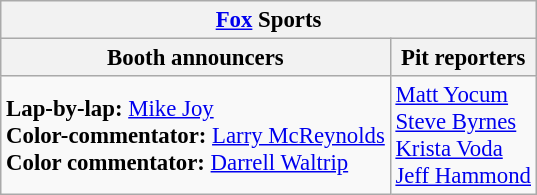<table class="wikitable" style="font-size: 95%;">
<tr>
<th colspan="2"><a href='#'>Fox</a> Sports</th>
</tr>
<tr>
<th>Booth announcers</th>
<th>Pit reporters</th>
</tr>
<tr>
<td><strong>Lap-by-lap:</strong> <a href='#'>Mike Joy</a><br><strong>Color-commentator:</strong> <a href='#'>Larry McReynolds</a><br><strong>Color commentator:</strong> <a href='#'>Darrell Waltrip</a></td>
<td><a href='#'>Matt Yocum</a><br><a href='#'>Steve Byrnes</a><br><a href='#'>Krista Voda</a><br><a href='#'>Jeff Hammond</a></td>
</tr>
</table>
